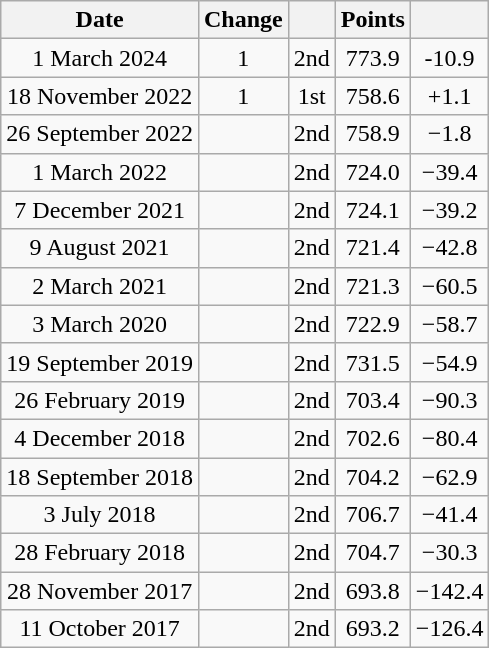<table class="wikitable" style="text-align:center">
<tr>
<th>Date</th>
<th>Change</th>
<th></th>
<th>Points</th>
<th></th>
</tr>
<tr>
<td>1 March 2024</td>
<td align=center> 1</td>
<td>2nd</td>
<td>773.9</td>
<td>-10.9</td>
</tr>
<tr>
<td>18 November 2022</td>
<td align=center> 1</td>
<td>1st</td>
<td>758.6</td>
<td>+1.1</td>
</tr>
<tr>
<td>26 September 2022</td>
<td align=center></td>
<td>2nd</td>
<td>758.9</td>
<td>−1.8</td>
</tr>
<tr>
<td>1 March 2022</td>
<td align=center></td>
<td>2nd</td>
<td>724.0</td>
<td>−39.4</td>
</tr>
<tr>
<td>7 December 2021</td>
<td align=center></td>
<td>2nd</td>
<td>724.1</td>
<td>−39.2</td>
</tr>
<tr>
<td>9 August 2021</td>
<td align=center></td>
<td>2nd</td>
<td>721.4</td>
<td>−42.8</td>
</tr>
<tr>
<td>2 March 2021</td>
<td align=center></td>
<td>2nd</td>
<td>721.3</td>
<td>−60.5</td>
</tr>
<tr>
<td>3 March 2020</td>
<td align=center></td>
<td>2nd</td>
<td>722.9</td>
<td>−58.7</td>
</tr>
<tr>
<td>19 September 2019</td>
<td align=center></td>
<td>2nd</td>
<td>731.5</td>
<td>−54.9</td>
</tr>
<tr>
<td>26 February 2019</td>
<td align=center></td>
<td>2nd</td>
<td>703.4</td>
<td>−90.3</td>
</tr>
<tr>
<td>4 December 2018</td>
<td align=center></td>
<td>2nd</td>
<td>702.6</td>
<td>−80.4</td>
</tr>
<tr>
<td>18 September 2018</td>
<td align=center></td>
<td>2nd</td>
<td>704.2</td>
<td>−62.9</td>
</tr>
<tr>
<td>3 July 2018</td>
<td align=center></td>
<td>2nd</td>
<td>706.7</td>
<td>−41.4</td>
</tr>
<tr>
<td>28 February 2018</td>
<td align=center></td>
<td>2nd</td>
<td>704.7</td>
<td>−30.3</td>
</tr>
<tr>
<td>28 November 2017</td>
<td align=center></td>
<td>2nd</td>
<td>693.8</td>
<td>−142.4</td>
</tr>
<tr>
<td>11 October 2017</td>
<td align=center></td>
<td>2nd</td>
<td>693.2</td>
<td>−126.4</td>
</tr>
</table>
